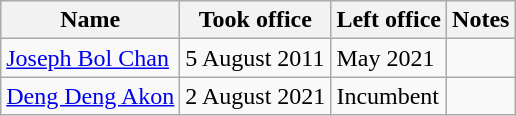<table class="wikitable">
<tr>
<th>Name</th>
<th>Took office</th>
<th>Left office</th>
<th>Notes</th>
</tr>
<tr>
<td><a href='#'>Joseph Bol Chan</a></td>
<td>5 August 2011</td>
<td>May 2021</td>
<td></td>
</tr>
<tr>
<td><a href='#'>Deng Deng Akon</a></td>
<td>2 August 2021</td>
<td>Incumbent</td>
<td></td>
</tr>
</table>
